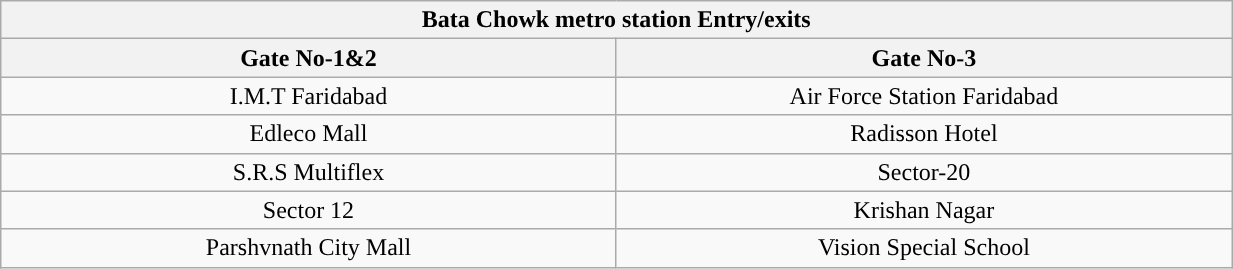<table class="wikitable" style="text-align: center;" width="65%">
<tr>
<th align="center" colspan="5" style="background:#"><span>Bata Chowk metro station Entry/exits</span></th>
</tr>
<tr>
<th style="width:15%;">Gate No-1&2</th>
<th style="width:15%;">Gate No-3</th>
</tr>
<tr>
<td>I.M.T Faridabad</td>
<td>Air Force Station Faridabad</td>
</tr>
<tr>
<td>Edleco Mall</td>
<td>Radisson Hotel</td>
</tr>
<tr>
<td>S.R.S Multiflex</td>
<td>Sector-20</td>
</tr>
<tr>
<td>Sector 12</td>
<td>Krishan Nagar</td>
</tr>
<tr>
<td>Parshvnath City Mall</td>
<td>Vision Special School</td>
</tr>
</table>
